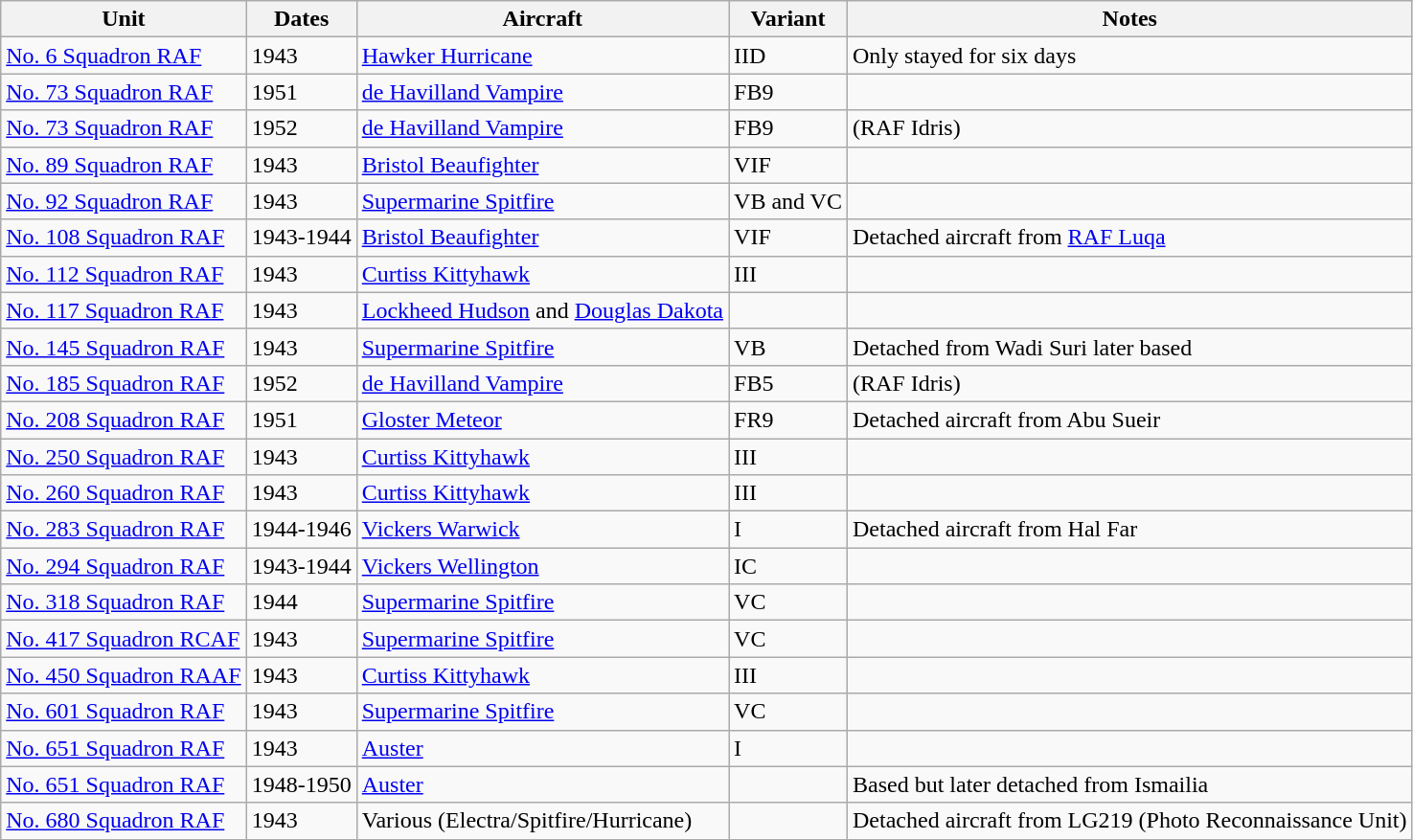<table class="wikitable">
<tr>
<th>Unit</th>
<th>Dates</th>
<th>Aircraft</th>
<th>Variant</th>
<th>Notes</th>
</tr>
<tr>
<td><a href='#'>No. 6 Squadron RAF</a></td>
<td>1943</td>
<td><a href='#'>Hawker Hurricane</a></td>
<td>IID</td>
<td>Only stayed for six days</td>
</tr>
<tr>
<td><a href='#'>No. 73 Squadron RAF</a></td>
<td>1951</td>
<td><a href='#'>de Havilland Vampire</a></td>
<td>FB9</td>
<td></td>
</tr>
<tr>
<td><a href='#'>No. 73 Squadron RAF</a></td>
<td>1952</td>
<td><a href='#'>de Havilland Vampire</a></td>
<td>FB9</td>
<td>(RAF Idris)</td>
</tr>
<tr>
<td><a href='#'>No. 89 Squadron RAF</a></td>
<td>1943</td>
<td><a href='#'>Bristol Beaufighter</a></td>
<td>VIF</td>
<td></td>
</tr>
<tr>
<td><a href='#'>No. 92 Squadron RAF</a></td>
<td>1943</td>
<td><a href='#'>Supermarine Spitfire</a></td>
<td>VB and VC</td>
<td></td>
</tr>
<tr>
<td><a href='#'>No. 108 Squadron RAF</a></td>
<td>1943-1944</td>
<td><a href='#'>Bristol Beaufighter</a></td>
<td>VIF</td>
<td>Detached aircraft from <a href='#'>RAF Luqa</a></td>
</tr>
<tr>
<td><a href='#'>No. 112 Squadron RAF</a></td>
<td>1943</td>
<td><a href='#'>Curtiss Kittyhawk</a></td>
<td>III</td>
<td></td>
</tr>
<tr>
<td><a href='#'>No. 117 Squadron RAF</a></td>
<td>1943</td>
<td><a href='#'>Lockheed Hudson</a> and <a href='#'>Douglas Dakota</a></td>
<td></td>
<td></td>
</tr>
<tr>
<td><a href='#'>No. 145 Squadron RAF</a></td>
<td>1943</td>
<td><a href='#'>Supermarine Spitfire</a></td>
<td>VB</td>
<td>Detached from Wadi Suri later based</td>
</tr>
<tr>
<td><a href='#'>No. 185 Squadron RAF</a></td>
<td>1952</td>
<td><a href='#'>de Havilland Vampire</a></td>
<td>FB5</td>
<td>(RAF Idris)</td>
</tr>
<tr>
<td><a href='#'>No. 208 Squadron RAF</a></td>
<td>1951</td>
<td><a href='#'>Gloster Meteor</a></td>
<td>FR9</td>
<td>Detached aircraft from Abu Sueir</td>
</tr>
<tr>
<td><a href='#'>No. 250 Squadron RAF</a></td>
<td>1943</td>
<td><a href='#'>Curtiss Kittyhawk</a></td>
<td>III</td>
<td></td>
</tr>
<tr>
<td><a href='#'>No. 260 Squadron RAF</a></td>
<td>1943</td>
<td><a href='#'>Curtiss Kittyhawk</a></td>
<td>III</td>
<td></td>
</tr>
<tr>
<td><a href='#'>No. 283 Squadron RAF</a></td>
<td>1944-1946</td>
<td><a href='#'>Vickers Warwick</a></td>
<td>I</td>
<td>Detached aircraft from Hal Far</td>
</tr>
<tr>
<td><a href='#'>No. 294 Squadron RAF</a></td>
<td>1943-1944</td>
<td><a href='#'>Vickers Wellington</a></td>
<td>IC</td>
<td></td>
</tr>
<tr>
<td><a href='#'>No. 318 Squadron RAF</a></td>
<td>1944</td>
<td><a href='#'>Supermarine Spitfire</a></td>
<td>VC</td>
<td></td>
</tr>
<tr>
<td><a href='#'>No. 417 Squadron RCAF</a></td>
<td>1943</td>
<td><a href='#'>Supermarine Spitfire</a></td>
<td>VC</td>
<td></td>
</tr>
<tr>
<td><a href='#'>No. 450 Squadron RAAF</a></td>
<td>1943</td>
<td><a href='#'>Curtiss Kittyhawk</a></td>
<td>III</td>
<td></td>
</tr>
<tr>
<td><a href='#'>No. 601 Squadron RAF</a></td>
<td>1943</td>
<td><a href='#'>Supermarine Spitfire</a></td>
<td>VC</td>
<td></td>
</tr>
<tr>
<td><a href='#'>No. 651 Squadron RAF</a></td>
<td>1943</td>
<td><a href='#'>Auster</a></td>
<td>I</td>
<td></td>
</tr>
<tr>
<td><a href='#'>No. 651 Squadron RAF</a></td>
<td>1948-1950</td>
<td><a href='#'>Auster</a></td>
<td></td>
<td>Based but later detached from Ismailia</td>
</tr>
<tr>
<td><a href='#'>No. 680 Squadron RAF</a></td>
<td>1943</td>
<td>Various (Electra/Spitfire/Hurricane)</td>
<td></td>
<td>Detached aircraft from LG219 (Photo Reconnaissance Unit)</td>
</tr>
</table>
